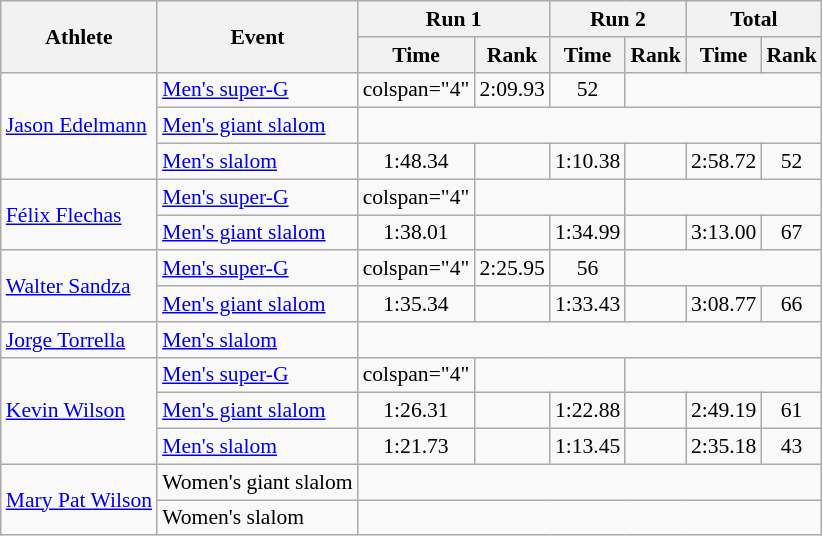<table class="wikitable" style="font-size:90%">
<tr>
<th rowspan="2">Athlete</th>
<th rowspan="2">Event</th>
<th colspan="2">Run 1</th>
<th colspan="2">Run 2</th>
<th colspan="2">Total</th>
</tr>
<tr>
<th>Time</th>
<th>Rank</th>
<th>Time</th>
<th>Rank</th>
<th>Time</th>
<th>Rank</th>
</tr>
<tr>
<td rowspan="3"><a href='#'>Jason Edelmann</a></td>
<td><a href='#'>Men's super-G</a></td>
<td>colspan="4" </td>
<td align="center">2:09.93</td>
<td align="center">52</td>
</tr>
<tr>
<td><a href='#'>Men's giant slalom</a></td>
<td colspan="6" align="center"></td>
</tr>
<tr>
<td><a href='#'>Men's slalom</a></td>
<td align="center">1:48.34</td>
<td align="center"></td>
<td align="center">1:10.38</td>
<td align="center"></td>
<td align="center">2:58.72</td>
<td align="center">52</td>
</tr>
<tr>
<td rowspan="2"><a href='#'>Félix Flechas</a></td>
<td><a href='#'>Men's super-G</a></td>
<td>colspan="4" </td>
<td colspan="2" align="center"></td>
</tr>
<tr>
<td><a href='#'>Men's giant slalom</a></td>
<td align="center">1:38.01</td>
<td align="center"></td>
<td align="center">1:34.99</td>
<td align="center"></td>
<td align="center">3:13.00</td>
<td align="center">67</td>
</tr>
<tr>
<td rowspan="2"><a href='#'>Walter Sandza</a></td>
<td><a href='#'>Men's super-G</a></td>
<td>colspan="4" </td>
<td align="center">2:25.95</td>
<td align="center">56</td>
</tr>
<tr>
<td><a href='#'>Men's giant slalom</a></td>
<td align="center">1:35.34</td>
<td align="center"></td>
<td align="center">1:33.43</td>
<td align="center"></td>
<td align="center">3:08.77</td>
<td align="center">66</td>
</tr>
<tr>
<td><a href='#'>Jorge Torrella</a></td>
<td><a href='#'>Men's slalom</a></td>
<td colspan="6" align="center"></td>
</tr>
<tr>
<td rowspan="3"><a href='#'>Kevin Wilson</a></td>
<td><a href='#'>Men's super-G</a></td>
<td>colspan="4" </td>
<td colspan="2" align="center"></td>
</tr>
<tr>
<td><a href='#'>Men's giant slalom</a></td>
<td align="center">1:26.31</td>
<td align="center"></td>
<td align="center">1:22.88</td>
<td align="center"></td>
<td align="center">2:49.19</td>
<td align="center">61</td>
</tr>
<tr>
<td><a href='#'>Men's slalom</a></td>
<td align="center">1:21.73</td>
<td align="center"></td>
<td align="center">1:13.45</td>
<td align="center"></td>
<td align="center">2:35.18</td>
<td align="center">43</td>
</tr>
<tr>
<td rowspan="2"><a href='#'>Mary Pat Wilson</a></td>
<td>Women's giant slalom</td>
<td colspan="6" align="center"></td>
</tr>
<tr>
<td>Women's slalom</td>
<td colspan="6" align="center"></td>
</tr>
</table>
